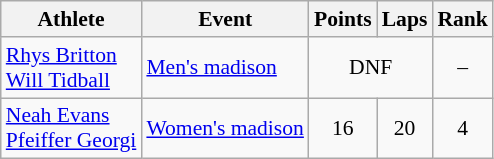<table class=wikitable style=font-size:90%;text-align:center>
<tr>
<th>Athlete</th>
<th>Event</th>
<th>Points</th>
<th>Laps</th>
<th>Rank</th>
</tr>
<tr>
<td align=left><a href='#'>Rhys Britton</a><br><a href='#'>Will Tidball</a></td>
<td align=left><a href='#'>Men's madison</a></td>
<td colspan=2>DNF</td>
<td>–</td>
</tr>
<tr>
<td align=left><a href='#'>Neah Evans</a><br><a href='#'>Pfeiffer Georgi</a></td>
<td align=left><a href='#'>Women's madison</a></td>
<td>16</td>
<td>20</td>
<td>4</td>
</tr>
</table>
